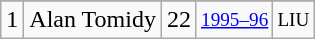<table class="wikitable">
<tr>
</tr>
<tr>
<td>1</td>
<td>Alan Tomidy</td>
<td>22</td>
<td style="font-size:80%;"><a href='#'>1995–96</a></td>
<td style="font-size:80%;">LIU</td>
</tr>
</table>
